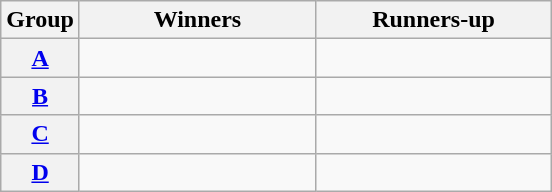<table class="wikitable">
<tr>
<th>Group</th>
<th width="150">Winners</th>
<th width="150">Runners-up</th>
</tr>
<tr>
<th><a href='#'>A</a></th>
<td></td>
<td></td>
</tr>
<tr>
<th><a href='#'>B</a></th>
<td></td>
<td></td>
</tr>
<tr>
<th><a href='#'>C</a></th>
<td></td>
<td></td>
</tr>
<tr>
<th><a href='#'>D</a></th>
<td></td>
<td></td>
</tr>
</table>
